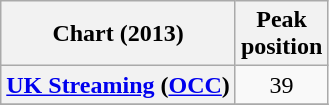<table class="wikitable sortable plainrowheaders" style="text-align:center">
<tr>
<th scope="col">Chart (2013)</th>
<th scope="col">Peak<br>position</th>
</tr>
<tr>
<th scope="row"><a href='#'>UK Streaming</a> (<a href='#'>OCC</a>)</th>
<td>39</td>
</tr>
<tr>
</tr>
</table>
